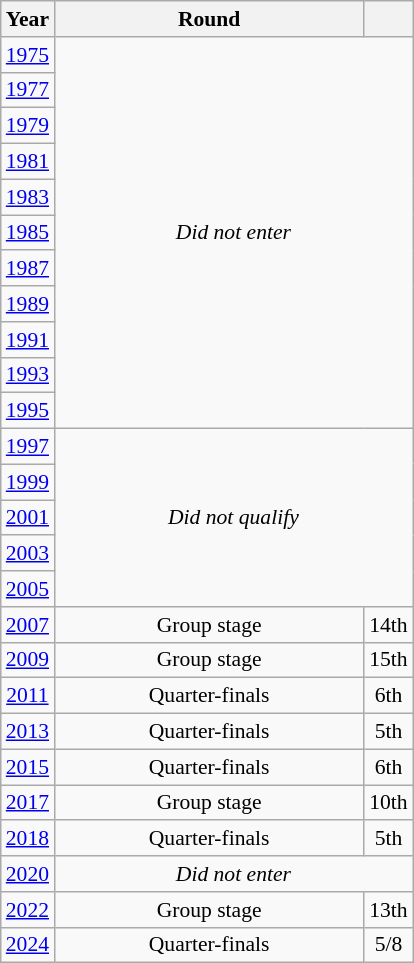<table class="wikitable" style="text-align: center; font-size:90%">
<tr>
<th>Year</th>
<th style="width:200px">Round</th>
<th></th>
</tr>
<tr>
<td><a href='#'>1975</a></td>
<td colspan="2" rowspan="11"><em>Did not enter</em></td>
</tr>
<tr>
<td><a href='#'>1977</a></td>
</tr>
<tr>
<td><a href='#'>1979</a></td>
</tr>
<tr>
<td><a href='#'>1981</a></td>
</tr>
<tr>
<td><a href='#'>1983</a></td>
</tr>
<tr>
<td><a href='#'>1985</a></td>
</tr>
<tr>
<td><a href='#'>1987</a></td>
</tr>
<tr>
<td><a href='#'>1989</a></td>
</tr>
<tr>
<td><a href='#'>1991</a></td>
</tr>
<tr>
<td><a href='#'>1993</a></td>
</tr>
<tr>
<td><a href='#'>1995</a></td>
</tr>
<tr>
<td><a href='#'>1997</a></td>
<td colspan="2" rowspan="5"><em>Did not qualify</em></td>
</tr>
<tr>
<td><a href='#'>1999</a></td>
</tr>
<tr>
<td><a href='#'>2001</a></td>
</tr>
<tr>
<td><a href='#'>2003</a></td>
</tr>
<tr>
<td><a href='#'>2005</a></td>
</tr>
<tr>
<td><a href='#'>2007</a></td>
<td>Group stage</td>
<td>14th</td>
</tr>
<tr>
<td><a href='#'>2009</a></td>
<td>Group stage</td>
<td>15th</td>
</tr>
<tr>
<td><a href='#'>2011</a></td>
<td>Quarter-finals</td>
<td>6th</td>
</tr>
<tr>
<td><a href='#'>2013</a></td>
<td>Quarter-finals</td>
<td>5th</td>
</tr>
<tr>
<td><a href='#'>2015</a></td>
<td>Quarter-finals</td>
<td>6th</td>
</tr>
<tr>
<td><a href='#'>2017</a></td>
<td>Group stage</td>
<td>10th</td>
</tr>
<tr>
<td><a href='#'>2018</a></td>
<td>Quarter-finals</td>
<td>5th</td>
</tr>
<tr>
<td><a href='#'>2020</a></td>
<td colspan="2"><em>Did not enter</em></td>
</tr>
<tr>
<td><a href='#'>2022</a></td>
<td>Group stage</td>
<td>13th</td>
</tr>
<tr>
<td><a href='#'>2024</a></td>
<td>Quarter-finals</td>
<td>5/8</td>
</tr>
</table>
